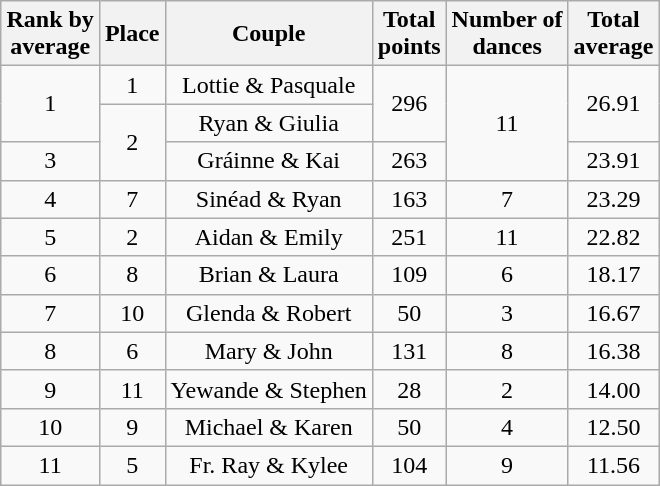<table class="wikitable sortable" style="margin:auto; text-align:center; white-space:nowrap; width:30%;">
<tr>
<th>Rank by<br>average</th>
<th>Place</th>
<th>Couple</th>
<th>Total<br>points</th>
<th>Number of<br>dances</th>
<th>Total<br>average</th>
</tr>
<tr>
<td rowspan="2">1</td>
<td>1</td>
<td>Lottie & Pasquale</td>
<td rowspan="2">296</td>
<td rowspan="3">11</td>
<td rowspan="2">26.91</td>
</tr>
<tr>
<td rowspan="2">2</td>
<td>Ryan & Giulia</td>
</tr>
<tr>
<td>3</td>
<td>Gráinne & Kai</td>
<td>263</td>
<td>23.91</td>
</tr>
<tr>
<td>4</td>
<td>7</td>
<td>Sinéad & Ryan</td>
<td>163</td>
<td>7</td>
<td>23.29</td>
</tr>
<tr>
<td>5</td>
<td>2</td>
<td>Aidan & Emily</td>
<td>251</td>
<td>11</td>
<td>22.82</td>
</tr>
<tr>
<td>6</td>
<td>8</td>
<td>Brian & Laura</td>
<td>109</td>
<td>6</td>
<td>18.17</td>
</tr>
<tr>
<td>7</td>
<td>10</td>
<td>Glenda & Robert</td>
<td>50</td>
<td>3</td>
<td>16.67</td>
</tr>
<tr>
<td>8</td>
<td>6</td>
<td>Mary & John</td>
<td>131</td>
<td>8</td>
<td>16.38</td>
</tr>
<tr>
<td>9</td>
<td>11</td>
<td>Yewande & Stephen</td>
<td>28</td>
<td>2</td>
<td>14.00</td>
</tr>
<tr>
<td>10</td>
<td>9</td>
<td>Michael & Karen</td>
<td>50</td>
<td>4</td>
<td>12.50</td>
</tr>
<tr>
<td>11</td>
<td>5</td>
<td>Fr. Ray & Kylee</td>
<td>104</td>
<td>9</td>
<td>11.56</td>
</tr>
</table>
